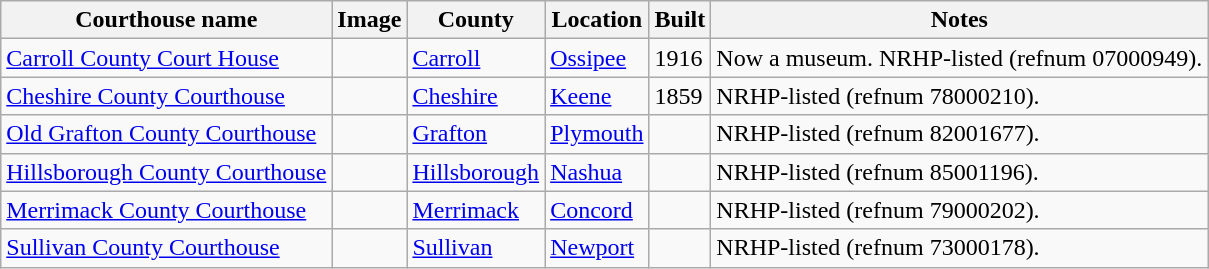<table class="wikitable sortable sticky-header sort-under">
<tr>
<th>Courthouse name</th>
<th>Image</th>
<th>County</th>
<th>Location</th>
<th>Built</th>
<th>Notes</th>
</tr>
<tr>
<td><a href='#'>Carroll County Court House</a></td>
<td></td>
<td><a href='#'>Carroll</a></td>
<td><a href='#'>Ossipee</a><br><small></small></td>
<td>1916</td>
<td>Now a museum. NRHP-listed (refnum 07000949).</td>
</tr>
<tr>
<td><a href='#'>Cheshire County Courthouse</a></td>
<td></td>
<td><a href='#'>Cheshire</a></td>
<td><a href='#'>Keene</a><br><small></small></td>
<td>1859</td>
<td>NRHP-listed (refnum 78000210).</td>
</tr>
<tr>
<td><a href='#'>Old Grafton County Courthouse</a></td>
<td></td>
<td><a href='#'>Grafton</a></td>
<td><a href='#'>Plymouth</a></td>
<td></td>
<td>NRHP-listed (refnum 82001677).</td>
</tr>
<tr>
<td><a href='#'>Hillsborough County Courthouse</a></td>
<td></td>
<td><a href='#'>Hillsborough</a></td>
<td><a href='#'>Nashua</a></td>
<td></td>
<td>NRHP-listed (refnum 85001196).</td>
</tr>
<tr>
<td><a href='#'>Merrimack County Courthouse</a></td>
<td></td>
<td><a href='#'>Merrimack</a></td>
<td><a href='#'>Concord</a></td>
<td></td>
<td>NRHP-listed (refnum 79000202).</td>
</tr>
<tr>
<td><a href='#'>Sullivan County Courthouse</a></td>
<td></td>
<td><a href='#'>Sullivan</a></td>
<td><a href='#'>Newport</a></td>
<td></td>
<td>NRHP-listed (refnum 73000178).</td>
</tr>
</table>
